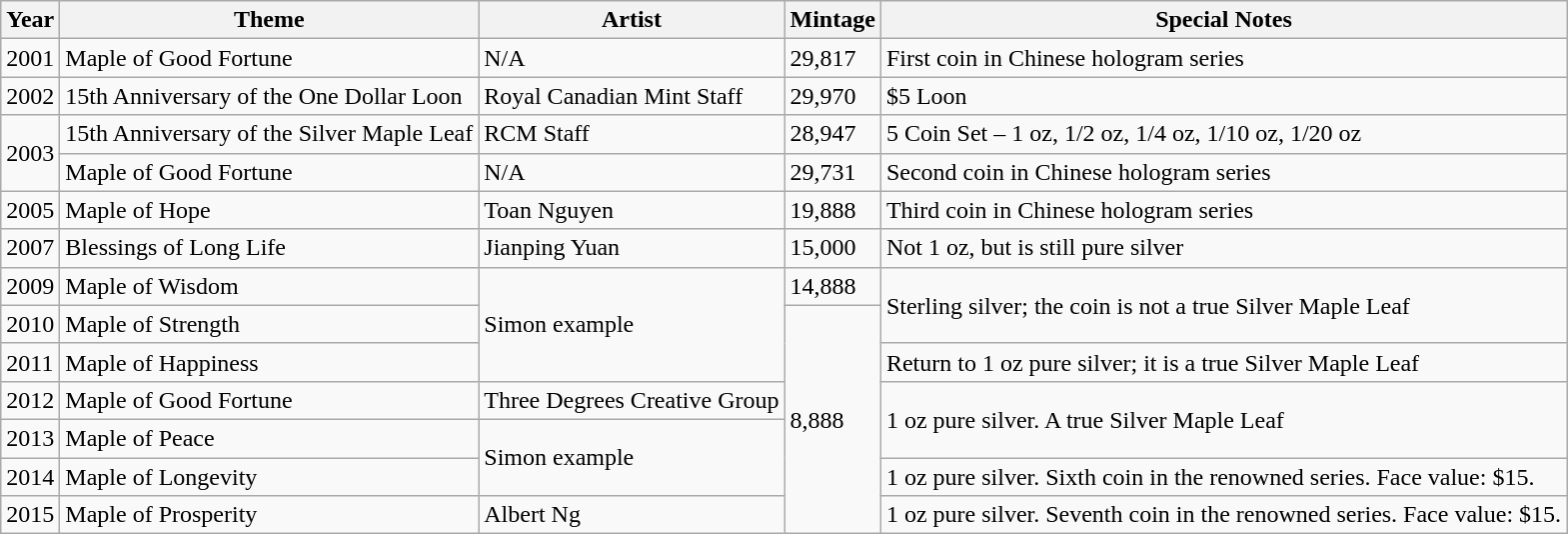<table class="wikitable">
<tr>
<th>Year</th>
<th>Theme</th>
<th>Artist</th>
<th>Mintage</th>
<th>Special Notes</th>
</tr>
<tr>
<td>2001</td>
<td>Maple of Good Fortune</td>
<td>N/A</td>
<td>29,817</td>
<td>First coin in Chinese hologram series</td>
</tr>
<tr>
<td>2002</td>
<td>15th Anniversary of the One Dollar Loon</td>
<td>Royal Canadian Mint Staff</td>
<td>29,970</td>
<td>$5 Loon</td>
</tr>
<tr>
<td rowspan="2">2003</td>
<td>15th Anniversary of the Silver Maple Leaf</td>
<td>RCM Staff</td>
<td>28,947</td>
<td>5 Coin Set – 1 oz, 1/2 oz, 1/4 oz, 1/10 oz, 1/20 oz</td>
</tr>
<tr>
<td>Maple of Good Fortune</td>
<td>N/A</td>
<td>29,731</td>
<td>Second coin in Chinese hologram series</td>
</tr>
<tr>
<td>2005</td>
<td>Maple of Hope</td>
<td>Toan Nguyen</td>
<td>19,888</td>
<td>Third coin in Chinese hologram series</td>
</tr>
<tr>
<td>2007</td>
<td>Blessings of Long Life</td>
<td>Jianping Yuan</td>
<td>15,000</td>
<td>Not 1 oz, but is still pure silver</td>
</tr>
<tr>
<td>2009</td>
<td>Maple of Wisdom</td>
<td rowspan="3">Simon example</td>
<td>14,888</td>
<td rowspan="2">Sterling silver; the coin is not a true Silver Maple Leaf</td>
</tr>
<tr>
<td>2010</td>
<td>Maple of Strength</td>
<td rowspan="6">8,888</td>
</tr>
<tr>
<td>2011</td>
<td>Maple of Happiness</td>
<td>Return to 1 oz pure silver; it is a true Silver Maple Leaf</td>
</tr>
<tr>
<td>2012</td>
<td>Maple of Good Fortune</td>
<td>Three Degrees Creative Group</td>
<td rowspan="2">1 oz pure silver. A true Silver Maple Leaf</td>
</tr>
<tr>
<td>2013</td>
<td>Maple of Peace</td>
<td rowspan="2">Simon example</td>
</tr>
<tr>
<td>2014</td>
<td>Maple of Longevity</td>
<td>1 oz pure silver. Sixth coin in the renowned series. Face value: $15.</td>
</tr>
<tr>
<td>2015</td>
<td>Maple of Prosperity</td>
<td>Albert Ng</td>
<td>1 oz pure silver. Seventh coin in the renowned series. Face value: $15.</td>
</tr>
</table>
